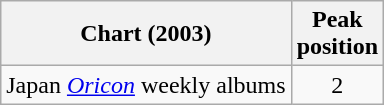<table class="wikitable sortable">
<tr>
<th>Chart (2003)</th>
<th>Peak<br>position</th>
</tr>
<tr>
<td>Japan <em><a href='#'>Oricon</a></em> weekly albums</td>
<td align="center">2</td>
</tr>
</table>
